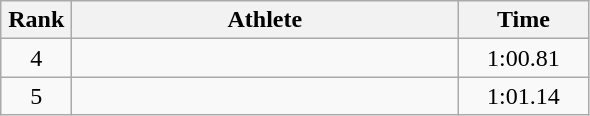<table class=wikitable style="text-align:center">
<tr>
<th width=40>Rank</th>
<th width=250>Athlete</th>
<th width=80>Time</th>
</tr>
<tr>
<td>4</td>
<td align=left></td>
<td>1:00.81</td>
</tr>
<tr>
<td>5</td>
<td align=left></td>
<td>1:01.14</td>
</tr>
</table>
